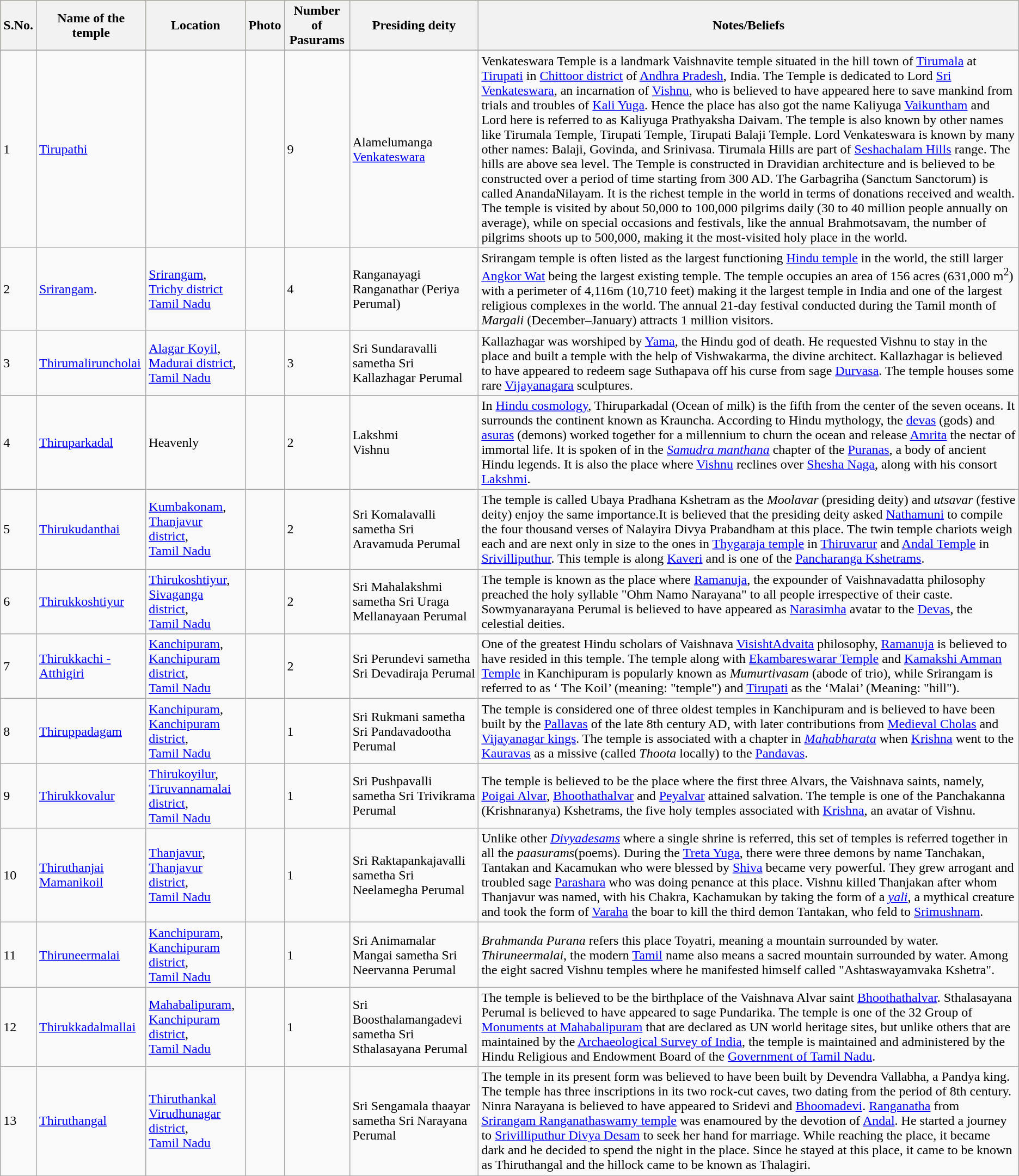<table class="wikitable sortable">
<tr style="background:#FFC569">
<th scope="col">S.No.</th>
<th scope="col"><strong>Name of the temple</strong></th>
<th scope="col"><strong>Location</strong></th>
<th scope="col" class="unsortable"><strong>Photo</strong></th>
<th scope="col"><strong>Number of Pasurams</strong></th>
<th scope="col"><strong>Presiding deity</strong></th>
<th scope="col"><strong>Notes/Beliefs</strong></th>
</tr>
<tr align ="center">
</tr>
<tr style="background:#ffe;">
</tr>
<tr>
<td>1</td>
<td><a href='#'>Tirupathi</a></td>
<td></td>
<td></td>
<td>9</td>
<td>Alamelumanga<br><a href='#'>Venkateswara</a></td>
<td>Venkateswara Temple is a landmark Vaishnavite temple situated in the hill town of <a href='#'>Tirumala</a> at <a href='#'>Tirupati</a> in <a href='#'>Chittoor district</a> of <a href='#'>Andhra Pradesh</a>, India. The Temple is dedicated to Lord <a href='#'>Sri Venkateswara</a>, an incarnation of <a href='#'>Vishnu</a>, who is believed to have appeared here to save mankind from trials and troubles of <a href='#'>Kali Yuga</a>. Hence the place has also got the name Kaliyuga <a href='#'>Vaikuntham</a> and Lord here is referred to as Kaliyuga Prathyaksha Daivam. The temple is also known by other names like Tirumala Temple, Tirupati Temple, Tirupati Balaji Temple. Lord Venkateswara is known by many other names: Balaji, Govinda, and Srinivasa. Tirumala Hills are part of <a href='#'>Seshachalam Hills</a> range. The hills are  above sea level. The Temple is constructed in Dravidian architecture and is believed to be constructed over a period of time starting from 300 AD. The Garbagriha (Sanctum Sanctorum) is called AnandaNilayam. It is the richest temple in the world in terms of donations received and wealth. The temple is visited by about 50,000 to 100,000 pilgrims daily (30 to 40 million people annually on average), while on special occasions and festivals, like the annual Brahmotsavam, the number of pilgrims shoots up to 500,000, making it the most-visited holy place in the world.</td>
</tr>
<tr>
<td>2</td>
<td><a href='#'>Srirangam</a>.</td>
<td><a href='#'>Srirangam</a>, <a href='#'>Trichy district</a><br><a href='#'>Tamil Nadu</a><br></td>
<td></td>
<td>4</td>
<td>Ranganayagi <br>Ranganathar (Periya Perumal)</td>
<td>Srirangam temple is often listed as the largest functioning <a href='#'>Hindu temple</a> in the world, the still larger <a href='#'>Angkor Wat</a> being the largest existing temple. The temple occupies an area of 156 acres (631,000 m<sup>2</sup>) with a perimeter of 4,116m (10,710 feet) making it the largest temple in India and one of the largest religious complexes in the world. The annual 21-day festival conducted during the Tamil month of <em>Margali</em> (December–January) attracts 1 million visitors.</td>
</tr>
<tr>
<td>3</td>
<td><a href='#'>Thirumaliruncholai</a></td>
<td><a href='#'>Alagar Koyil</a>,<br><a href='#'>Madurai district</a>,<br><a href='#'>Tamil Nadu</a></td>
<td></td>
<td>3</td>
<td>Sri Sundaravalli sametha Sri Kallazhagar Perumal</td>
<td>Kallazhagar was worshiped by <a href='#'>Yama</a>, the Hindu god of death. He requested Vishnu to stay in the place and built a temple with the help of Vishwakarma, the divine architect. Kallazhagar is believed to have appeared to redeem sage Suthapava off his curse from sage <a href='#'>Durvasa</a>. The temple houses some rare <a href='#'>Vijayanagara</a> sculptures.</td>
</tr>
<tr>
<td>4</td>
<td><a href='#'>Thiruparkadal</a></td>
<td>Heavenly</td>
<td></td>
<td>2</td>
<td>Lakshmi<br>Vishnu</td>
<td>In <a href='#'>Hindu cosmology</a>, Thiruparkadal (Ocean of milk) is the fifth from the center of the seven oceans. It surrounds the continent known as Krauncha. According to Hindu mythology, the <a href='#'>devas</a> (gods) and <a href='#'>asuras</a> (demons) worked together for a millennium to churn the ocean and release <a href='#'>Amrita</a> the nectar of immortal life. It is spoken of in the <a href='#'><em>Samudra manthana</em></a> chapter of the <a href='#'>Puranas</a>, a body of ancient Hindu legends. It is also the place where <a href='#'>Vishnu</a> reclines over <a href='#'>Shesha Naga</a>, along with his consort <a href='#'>Lakshmi</a>.</td>
</tr>
<tr>
<td>5</td>
<td><a href='#'>Thirukudanthai</a></td>
<td><a href='#'>Kumbakonam</a>, <a href='#'>Thanjavur district</a>, <br><a href='#'>Tamil Nadu</a><br></td>
<td></td>
<td>2</td>
<td>Sri Komalavalli sametha Sri Aravamuda Perumal</td>
<td>The temple is called Ubaya Pradhana Kshetram as the <em>Moolavar</em> (presiding deity) and <em>utsavar</em> (festive deity) enjoy the same importance.It is believed that the presiding deity asked <a href='#'>Nathamuni</a> to compile the four thousand verses of Nalayira Divya Prabandham at this place. The twin temple chariots weigh  each and are next only in size to the ones in <a href='#'>Thygaraja temple</a> in <a href='#'>Thiruvarur</a> and <a href='#'>Andal Temple</a> in <a href='#'>Srivilliputhur</a>. This temple is along <a href='#'>Kaveri</a> and is one of the <a href='#'>Pancharanga Kshetrams</a>.</td>
</tr>
<tr>
<td>6</td>
<td><a href='#'>Thirukkoshtiyur</a></td>
<td><a href='#'>Thirukoshtiyur</a>,<br><a href='#'>Sivaganga district</a>,<br><a href='#'>Tamil Nadu</a></td>
<td></td>
<td>2</td>
<td>Sri Mahalakshmi sametha Sri Uraga Mellanayaan Perumal</td>
<td>The temple is known as the place where <a href='#'>Ramanuja</a>, the expounder of Vaishnavadatta philosophy preached the holy syllable "Ohm Namo Narayana" to all people irrespective of their caste. Sowmyanarayana Perumal is believed to have appeared as <a href='#'>Narasimha</a> avatar to the <a href='#'>Devas</a>, the celestial deities.</td>
</tr>
<tr>
<td>7</td>
<td><a href='#'>Thirukkachi - Atthigiri</a></td>
<td><a href='#'>Kanchipuram</a>,<br> <a href='#'>Kanchipuram district</a>, <br><a href='#'>Tamil Nadu</a></td>
<td></td>
<td>2</td>
<td>Sri Perundevi sametha Sri Devadiraja Perumal</td>
<td>One of the greatest Hindu scholars of Vaishnava <a href='#'>VisishtAdvaita</a> philosophy, <a href='#'>Ramanuja</a> is believed to have resided in this temple. The temple along with <a href='#'>Ekambareswarar Temple</a> and <a href='#'>Kamakshi Amman Temple</a> in Kanchipuram is popularly known as  <em>Mumurtivasam</em> (abode of trio), while Srirangam is referred to as ‘ The Koil’ (meaning: "temple") and <a href='#'>Tirupati</a> as the ‘Malai’ (Meaning: "hill").</td>
</tr>
<tr>
<td>8</td>
<td><a href='#'>Thiruppadagam</a></td>
<td><a href='#'>Kanchipuram</a>,<br> <a href='#'>Kanchipuram district</a>, <br><a href='#'>Tamil Nadu</a></td>
<td></td>
<td>1</td>
<td>Sri Rukmani sametha Sri Pandavadootha Perumal</td>
<td>The temple is considered one of three oldest temples in Kanchipuram and is believed to have been built by the <a href='#'>Pallavas</a> of the late 8th century AD, with later contributions from <a href='#'>Medieval Cholas</a> and <a href='#'>Vijayanagar kings</a>. The temple is associated with a chapter in <em><a href='#'>Mahabharata</a></em> when <a href='#'>Krishna</a> went to the <a href='#'>Kauravas</a> as a missive (called <em>Thoota</em> locally) to the <a href='#'>Pandavas</a>.</td>
</tr>
<tr>
<td>9</td>
<td><a href='#'>Thirukkovalur</a></td>
<td><a href='#'>Thirukoyilur</a>,<br> <a href='#'>Tiruvannamalai district</a>, <br><a href='#'>Tamil Nadu</a></td>
<td></td>
<td>1</td>
<td>Sri Pushpavalli sametha Sri Trivikrama Perumal</td>
<td>The temple is believed to be the place where the first three Alvars, the Vaishnava saints, namely, <a href='#'>Poigai Alvar</a>, <a href='#'>Bhoothathalvar</a> and <a href='#'>Peyalvar</a> attained salvation. The temple is one of the Panchakanna (Krishnaranya) Kshetrams, the five holy temples associated with <a href='#'>Krishna</a>, an avatar of Vishnu.</td>
</tr>
<tr>
<td>10</td>
<td><a href='#'>Thiruthanjai Mamanikoil</a></td>
<td><a href='#'>Thanjavur</a>,<br> <a href='#'>Thanjavur district</a>, <br><a href='#'>Tamil Nadu</a><br></td>
<td></td>
<td>1</td>
<td>Sri Raktapankajavalli<br>sametha Sri Neelamegha Perumal</td>
<td>Unlike other <em><a href='#'>Divyadesams</a></em> where a single shrine is referred, this set of temples is referred together in all the <em>paasurams</em>(poems). During the <a href='#'>Treta Yuga</a>, there were three demons by name Tanchakan, Tantakan and Kacamukan who were blessed by <a href='#'>Shiva</a> became very powerful. They grew arrogant and troubled sage <a href='#'>Parashara</a> who was doing penance at this place. Vishnu killed Thanjakan after whom Thanjavur was named, with his Chakra, Kachamukan by taking the form of a <em><a href='#'>yali</a></em>, a mythical creature and took the form of <a href='#'>Varaha</a> the boar to kill the third demon Tantakan, who feld to <a href='#'>Srimushnam</a>.</td>
</tr>
<tr>
<td>11</td>
<td><a href='#'>Thiruneermalai</a></td>
<td><a href='#'>Kanchipuram</a>,<br> <a href='#'>Kanchipuram district</a>, <br><a href='#'>Tamil Nadu</a></td>
<td></td>
<td>1</td>
<td>Sri Animamalar Mangai sametha Sri Neervanna Perumal</td>
<td><em>Brahmanda Purana</em> refers this place Toyatri, meaning a mountain surrounded by water. <em>Thiruneermalai</em>, the modern <a href='#'>Tamil</a> name also means a sacred mountain surrounded by water. Among the eight sacred Vishnu temples where he manifested himself called "Ashtaswayamvaka Kshetra".</td>
</tr>
<tr>
<td>12</td>
<td><a href='#'>Thirukkadalmallai</a></td>
<td><a href='#'>Mahabalipuram</a>, <a href='#'>Kanchipuram district</a>, <br><a href='#'>Tamil Nadu</a></td>
<td></td>
<td>1</td>
<td>Sri Boosthalamangadevi sametha Sri Sthalasayana Perumal</td>
<td>The temple is believed to be the birthplace of the Vaishnava Alvar saint <a href='#'>Bhoothathalvar</a>. Sthalasayana Perumal is believed to have appeared to sage Pundarika. The temple is one of the 32 Group of <a href='#'>Monuments at Mahabalipuram</a> that are declared as UN world heritage sites, but unlike others that are maintained by the <a href='#'>Archaeological Survey of India</a>, the temple is maintained and administered by the Hindu Religious and Endowment Board of the <a href='#'>Government of Tamil Nadu</a>.</td>
</tr>
<tr>
<td>13</td>
<td><a href='#'>Thiruthangal</a></td>
<td><a href='#'>Thiruthankal</a><br><a href='#'>Virudhunagar district</a>,<br><a href='#'>Tamil Nadu</a></td>
<td></td>
<td></td>
<td>Sri Sengamala thaayar sametha Sri Narayana Perumal</td>
<td>The temple in its present form was believed to have been built by Devendra Vallabha, a Pandya king. The temple has three inscriptions in its two rock-cut caves, two dating from the period of 8th century. Ninra Narayana is believed to have appeared to Sridevi and <a href='#'>Bhoomadevi</a>. <a href='#'>Ranganatha</a> from <a href='#'>Srirangam Ranganathaswamy temple</a> was enamoured by the devotion of <a href='#'>Andal</a>. He started a journey to <a href='#'>Srivilliputhur Divya Desam</a> to seek her hand for marriage. While reaching the place, it became dark and he decided to spend the night in the place. Since he stayed at this place, it came to be known as Thiruthangal and the hillock came to be known as Thalagiri.</td>
</tr>
<tr>
</tr>
</table>
